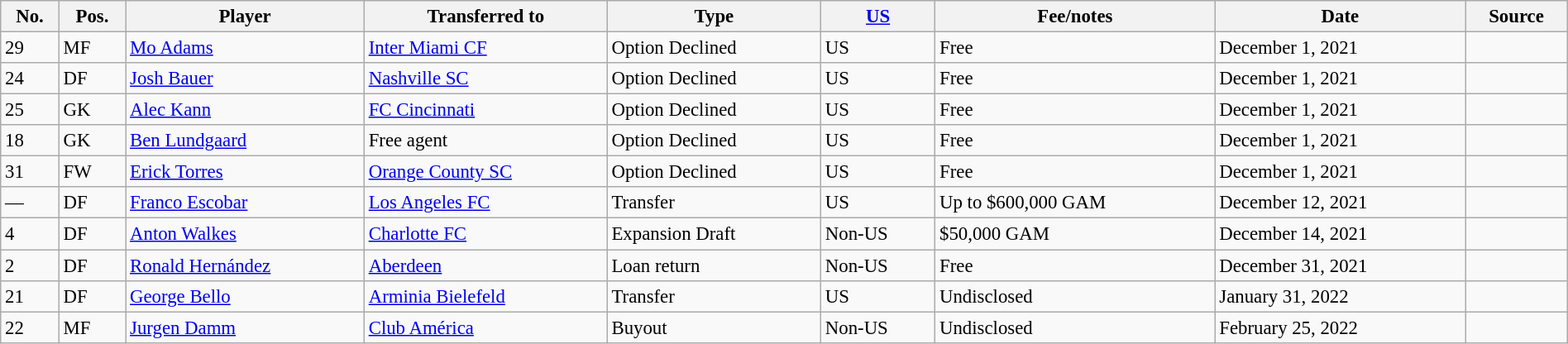<table class="wikitable sortable" style="width:100%; text-align:center; font-size:95%; text-align:left;">
<tr>
<th>No.</th>
<th>Pos.</th>
<th>Player</th>
<th>Transferred to</th>
<th>Type</th>
<th><a href='#'>US</a></th>
<th>Fee/notes</th>
<th>Date</th>
<th>Source</th>
</tr>
<tr>
<td>29</td>
<td>MF</td>
<td> <a href='#'>Mo Adams</a></td>
<td> <a href='#'>Inter Miami CF</a></td>
<td>Option Declined</td>
<td>US</td>
<td>Free</td>
<td>December 1, 2021</td>
<td></td>
</tr>
<tr>
<td>24</td>
<td>DF</td>
<td> <a href='#'>Josh Bauer</a></td>
<td> <a href='#'>Nashville SC</a></td>
<td>Option Declined</td>
<td>US</td>
<td>Free</td>
<td>December 1, 2021</td>
<td></td>
</tr>
<tr>
<td>25</td>
<td>GK</td>
<td> <a href='#'>Alec Kann</a></td>
<td> <a href='#'>FC Cincinnati</a></td>
<td>Option Declined</td>
<td>US</td>
<td>Free</td>
<td>December 1, 2021</td>
<td></td>
</tr>
<tr>
<td>18</td>
<td>GK</td>
<td> <a href='#'>Ben Lundgaard</a></td>
<td>Free agent</td>
<td>Option Declined</td>
<td>US</td>
<td>Free</td>
<td>December 1, 2021</td>
<td></td>
</tr>
<tr>
<td>31</td>
<td>FW</td>
<td> <a href='#'>Erick Torres</a></td>
<td> <a href='#'>Orange County SC</a></td>
<td>Option Declined</td>
<td>US</td>
<td>Free</td>
<td>December 1, 2021</td>
<td></td>
</tr>
<tr>
<td>—</td>
<td>DF</td>
<td> <a href='#'>Franco Escobar</a></td>
<td> <a href='#'>Los Angeles FC</a></td>
<td>Transfer</td>
<td>US</td>
<td>Up to $600,000 GAM</td>
<td>December 12, 2021</td>
<td></td>
</tr>
<tr>
<td>4</td>
<td>DF</td>
<td> <a href='#'>Anton Walkes</a></td>
<td> <a href='#'>Charlotte FC</a></td>
<td>Expansion Draft</td>
<td>Non-US</td>
<td>$50,000 GAM</td>
<td>December 14, 2021</td>
<td></td>
</tr>
<tr>
<td>2</td>
<td>DF</td>
<td> <a href='#'>Ronald Hernández</a></td>
<td> <a href='#'>Aberdeen</a></td>
<td>Loan return</td>
<td>Non-US</td>
<td>Free</td>
<td>December 31, 2021</td>
<td></td>
</tr>
<tr>
<td>21</td>
<td>DF</td>
<td> <a href='#'>George Bello</a></td>
<td> <a href='#'>Arminia Bielefeld</a></td>
<td>Transfer</td>
<td>US</td>
<td>Undisclosed</td>
<td>January 31, 2022</td>
<td></td>
</tr>
<tr>
<td>22</td>
<td>MF</td>
<td> <a href='#'>Jurgen Damm</a></td>
<td> <a href='#'>Club América</a></td>
<td>Buyout</td>
<td>Non-US</td>
<td>Undisclosed</td>
<td>February 25, 2022</td>
<td></td>
</tr>
</table>
